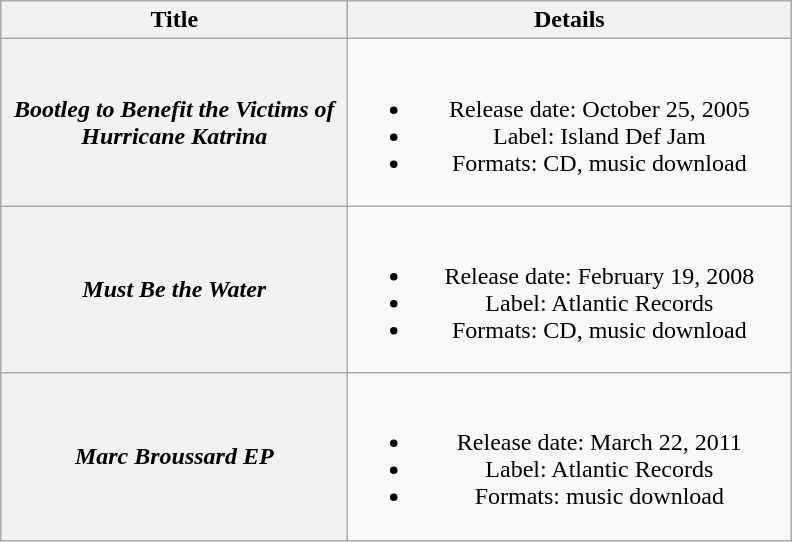<table class="wikitable plainrowheaders" style="text-align:center;">
<tr>
<th style="width:14em;">Title</th>
<th style="width:18em;">Details</th>
</tr>
<tr>
<th scope="row"><em>Bootleg to Benefit the Victims of Hurricane Katrina</em></th>
<td><br><ul><li>Release date: October 25, 2005</li><li>Label: Island Def Jam</li><li>Formats: CD, music download</li></ul></td>
</tr>
<tr>
<th scope="row"><em>Must Be the Water</em></th>
<td><br><ul><li>Release date: February 19, 2008</li><li>Label: Atlantic Records</li><li>Formats: CD, music download</li></ul></td>
</tr>
<tr>
<th scope="row"><em>Marc Broussard EP</em></th>
<td><br><ul><li>Release date: March 22, 2011</li><li>Label: Atlantic Records</li><li>Formats: music download</li></ul></td>
</tr>
</table>
